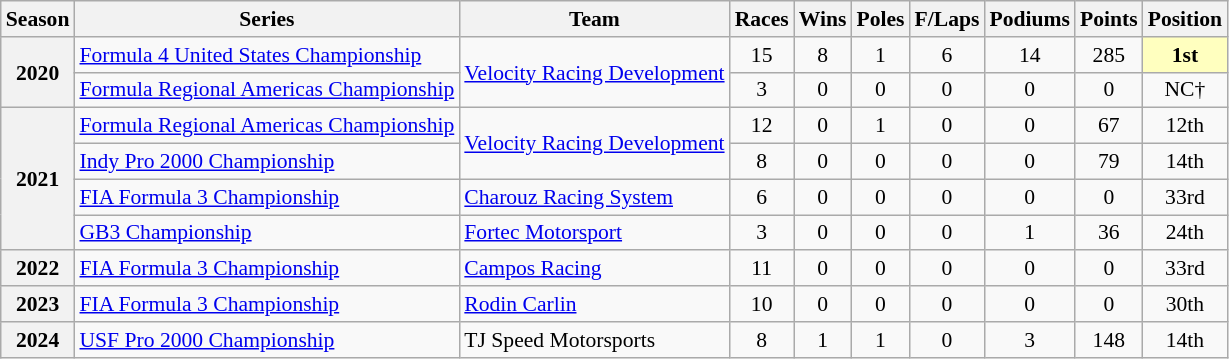<table class="wikitable" style="font-size: 90%; text-align:center">
<tr>
<th>Season</th>
<th>Series</th>
<th>Team</th>
<th>Races</th>
<th>Wins</th>
<th>Poles</th>
<th>F/Laps</th>
<th>Podiums</th>
<th>Points</th>
<th>Position</th>
</tr>
<tr>
<th rowspan=2>2020</th>
<td align=left><a href='#'>Formula 4 United States Championship</a></td>
<td align=left rowspan=2><a href='#'>Velocity Racing Development</a></td>
<td>15</td>
<td>8</td>
<td>1</td>
<td>6</td>
<td>14</td>
<td>285</td>
<td style="background:#FFFFBF;"><strong>1st</strong></td>
</tr>
<tr>
<td align=left><a href='#'>Formula Regional Americas Championship</a></td>
<td>3</td>
<td>0</td>
<td>0</td>
<td>0</td>
<td>0</td>
<td>0</td>
<td>NC†</td>
</tr>
<tr>
<th rowspan=4>2021</th>
<td align=left><a href='#'>Formula Regional Americas Championship</a></td>
<td align=left rowspan=2><a href='#'>Velocity Racing Development</a></td>
<td>12</td>
<td>0</td>
<td>1</td>
<td>0</td>
<td>0</td>
<td>67</td>
<td>12th</td>
</tr>
<tr>
<td align=left><a href='#'>Indy Pro 2000 Championship</a></td>
<td>8</td>
<td>0</td>
<td>0</td>
<td>0</td>
<td>0</td>
<td>79</td>
<td>14th</td>
</tr>
<tr>
<td align=left><a href='#'>FIA Formula 3 Championship</a></td>
<td align=left><a href='#'>Charouz Racing System</a></td>
<td>6</td>
<td>0</td>
<td>0</td>
<td>0</td>
<td>0</td>
<td>0</td>
<td>33rd</td>
</tr>
<tr>
<td align=left><a href='#'>GB3 Championship</a></td>
<td align=left><a href='#'>Fortec Motorsport</a></td>
<td>3</td>
<td>0</td>
<td>0</td>
<td>0</td>
<td>1</td>
<td>36</td>
<td>24th</td>
</tr>
<tr>
<th>2022</th>
<td align=left><a href='#'>FIA Formula 3 Championship</a></td>
<td align=left><a href='#'>Campos Racing</a></td>
<td>11</td>
<td>0</td>
<td>0</td>
<td>0</td>
<td>0</td>
<td>0</td>
<td>33rd</td>
</tr>
<tr>
<th>2023</th>
<td align=left><a href='#'>FIA Formula 3 Championship</a></td>
<td align=left><a href='#'>Rodin Carlin</a></td>
<td>10</td>
<td>0</td>
<td>0</td>
<td>0</td>
<td>0</td>
<td>0</td>
<td>30th</td>
</tr>
<tr>
<th>2024</th>
<td align=left><a href='#'>USF Pro 2000 Championship</a></td>
<td align=left>TJ Speed Motorsports</td>
<td>8</td>
<td>1</td>
<td>1</td>
<td>0</td>
<td>3</td>
<td>148</td>
<td>14th</td>
</tr>
</table>
